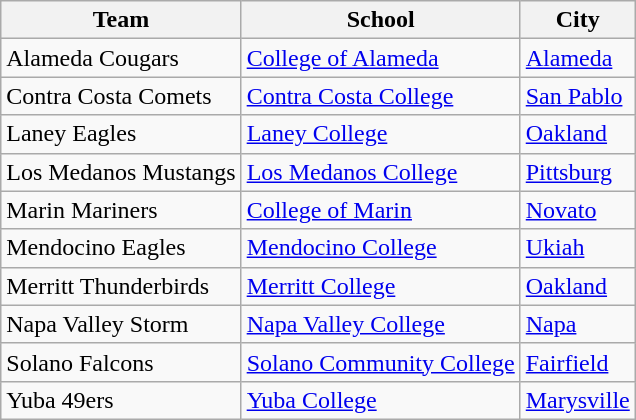<table class="sortable wikitable">
<tr>
<th>Team</th>
<th>School</th>
<th>City</th>
</tr>
<tr>
<td>Alameda Cougars</td>
<td><a href='#'>College of Alameda</a></td>
<td><a href='#'>Alameda</a></td>
</tr>
<tr>
<td>Contra Costa Comets</td>
<td><a href='#'>Contra Costa College</a></td>
<td><a href='#'>San Pablo</a></td>
</tr>
<tr>
<td>Laney Eagles</td>
<td><a href='#'>Laney College</a></td>
<td><a href='#'>Oakland</a></td>
</tr>
<tr>
<td>Los Medanos Mustangs</td>
<td><a href='#'>Los Medanos College</a></td>
<td><a href='#'>Pittsburg</a></td>
</tr>
<tr>
<td>Marin Mariners</td>
<td><a href='#'>College of Marin</a></td>
<td><a href='#'>Novato</a></td>
</tr>
<tr>
<td>Mendocino Eagles</td>
<td><a href='#'>Mendocino College</a></td>
<td><a href='#'>Ukiah</a></td>
</tr>
<tr>
<td>Merritt Thunderbirds</td>
<td><a href='#'>Merritt College</a></td>
<td><a href='#'>Oakland</a></td>
</tr>
<tr>
<td>Napa Valley Storm</td>
<td><a href='#'>Napa Valley College</a></td>
<td><a href='#'>Napa</a></td>
</tr>
<tr>
<td>Solano Falcons</td>
<td><a href='#'>Solano Community College</a></td>
<td><a href='#'>Fairfield</a></td>
</tr>
<tr>
<td>Yuba 49ers</td>
<td><a href='#'>Yuba College</a></td>
<td><a href='#'>Marysville</a></td>
</tr>
</table>
